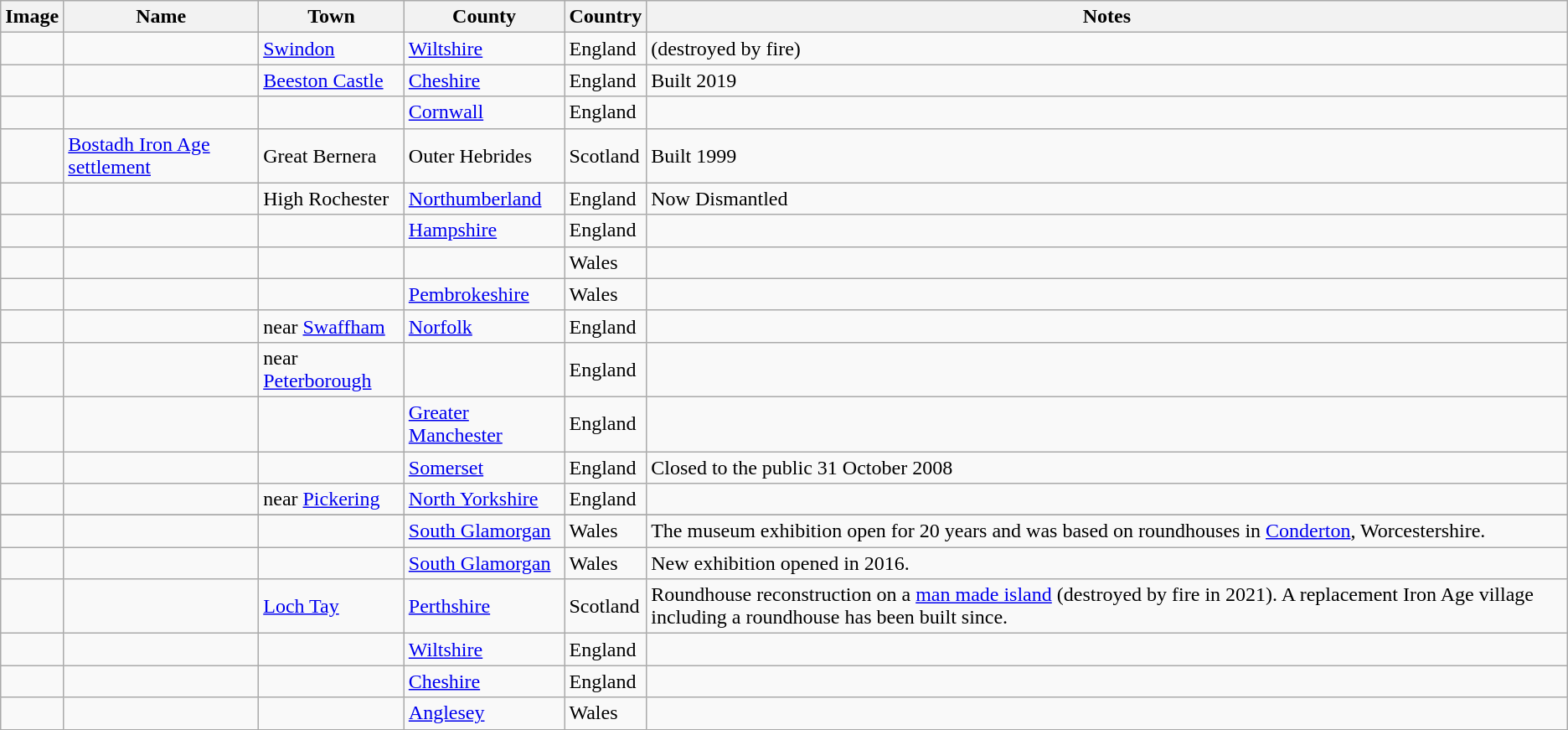<table class="wikitable sortable">
<tr>
<th>Image</th>
<th>Name</th>
<th>Town</th>
<th>County</th>
<th>Country</th>
<th>Notes</th>
</tr>
<tr>
<td></td>
<td></td>
<td><a href='#'>Swindon</a></td>
<td><a href='#'>Wiltshire</a></td>
<td>England</td>
<td>(destroyed by fire)</td>
</tr>
<tr>
<td></td>
<td></td>
<td><a href='#'>Beeston Castle</a></td>
<td><a href='#'>Cheshire</a></td>
<td>England</td>
<td>Built 2019</td>
</tr>
<tr>
<td></td>
<td></td>
<td></td>
<td><a href='#'>Cornwall</a></td>
<td>England</td>
<td></td>
</tr>
<tr>
<td></td>
<td><a href='#'>Bostadh Iron Age settlement</a></td>
<td>Great Bernera</td>
<td>Outer Hebrides</td>
<td>Scotland</td>
<td>Built 1999</td>
</tr>
<tr>
<td></td>
<td></td>
<td>High Rochester</td>
<td><a href='#'>Northumberland</a></td>
<td>England</td>
<td>Now Dismantled</td>
</tr>
<tr>
<td></td>
<td></td>
<td></td>
<td><a href='#'>Hampshire</a></td>
<td>England</td>
<td></td>
</tr>
<tr>
<td></td>
<td></td>
<td></td>
<td></td>
<td>Wales</td>
<td></td>
</tr>
<tr>
<td></td>
<td></td>
<td></td>
<td><a href='#'>Pembrokeshire</a></td>
<td>Wales</td>
<td></td>
</tr>
<tr>
<td></td>
<td></td>
<td>near <a href='#'>Swaffham</a></td>
<td><a href='#'>Norfolk</a></td>
<td>England</td>
<td></td>
</tr>
<tr>
<td></td>
<td></td>
<td>near <a href='#'>Peterborough</a></td>
<td></td>
<td>England</td>
<td></td>
</tr>
<tr>
<td></td>
<td></td>
<td></td>
<td><a href='#'>Greater Manchester</a></td>
<td>England</td>
<td></td>
</tr>
<tr>
<td></td>
<td></td>
<td></td>
<td><a href='#'>Somerset</a></td>
<td>England</td>
<td>Closed to the public 31 October 2008</td>
</tr>
<tr>
<td></td>
<td></td>
<td>near <a href='#'>Pickering</a></td>
<td><a href='#'>North Yorkshire</a></td>
<td>England</td>
<td></td>
</tr>
<tr>
</tr>
<tr>
<td></td>
<td></td>
<td></td>
<td><a href='#'>South Glamorgan</a></td>
<td>Wales</td>
<td>The museum exhibition open for 20 years and was based on roundhouses in <a href='#'>Conderton</a>, Worcestershire.</td>
</tr>
<tr>
<td></td>
<td></td>
<td></td>
<td><a href='#'>South Glamorgan</a></td>
<td>Wales</td>
<td>New exhibition opened in 2016.</td>
</tr>
<tr>
<td></td>
<td></td>
<td><a href='#'>Loch Tay</a></td>
<td><a href='#'>Perthshire</a></td>
<td>Scotland</td>
<td>Roundhouse reconstruction on a <a href='#'>man made island</a> (destroyed by fire in 2021). A replacement Iron Age village including a roundhouse has been built since.</td>
</tr>
<tr>
<td></td>
<td></td>
<td></td>
<td><a href='#'>Wiltshire</a></td>
<td>England</td>
<td></td>
</tr>
<tr>
<td></td>
<td></td>
<td></td>
<td><a href='#'>Cheshire</a></td>
<td>England</td>
<td></td>
</tr>
<tr>
<td></td>
<td></td>
<td></td>
<td><a href='#'>Anglesey</a></td>
<td>Wales</td>
<td></td>
</tr>
</table>
